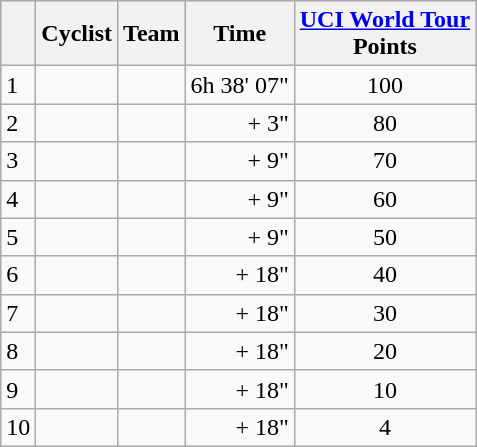<table class="wikitable">
<tr style="background:#ccccff;">
<th></th>
<th>Cyclist</th>
<th>Team</th>
<th>Time</th>
<th><a href='#'>UCI World Tour</a><br>Points</th>
</tr>
<tr>
<td>1</td>
<td></td>
<td></td>
<td align="right">6h 38' 07"</td>
<td align="center">100</td>
</tr>
<tr>
<td>2</td>
<td></td>
<td></td>
<td align="right">+ 3"</td>
<td align="center">80</td>
</tr>
<tr>
<td>3</td>
<td></td>
<td></td>
<td align="right">+ 9"</td>
<td align="center">70</td>
</tr>
<tr>
<td>4</td>
<td></td>
<td></td>
<td align="right">+ 9"</td>
<td align="center">60</td>
</tr>
<tr>
<td>5</td>
<td></td>
<td></td>
<td align="right">+ 9"</td>
<td align="center">50</td>
</tr>
<tr>
<td>6</td>
<td></td>
<td></td>
<td align="right">+ 18"</td>
<td align="center">40</td>
</tr>
<tr>
<td>7</td>
<td></td>
<td></td>
<td align="right">+ 18"</td>
<td align="center">30</td>
</tr>
<tr>
<td>8</td>
<td></td>
<td></td>
<td align="right">+ 18"</td>
<td align="center">20</td>
</tr>
<tr>
<td>9</td>
<td></td>
<td></td>
<td align="right">+ 18"</td>
<td align="center">10</td>
</tr>
<tr>
<td>10</td>
<td></td>
<td></td>
<td align="right">+ 18"</td>
<td align="center">4</td>
</tr>
</table>
